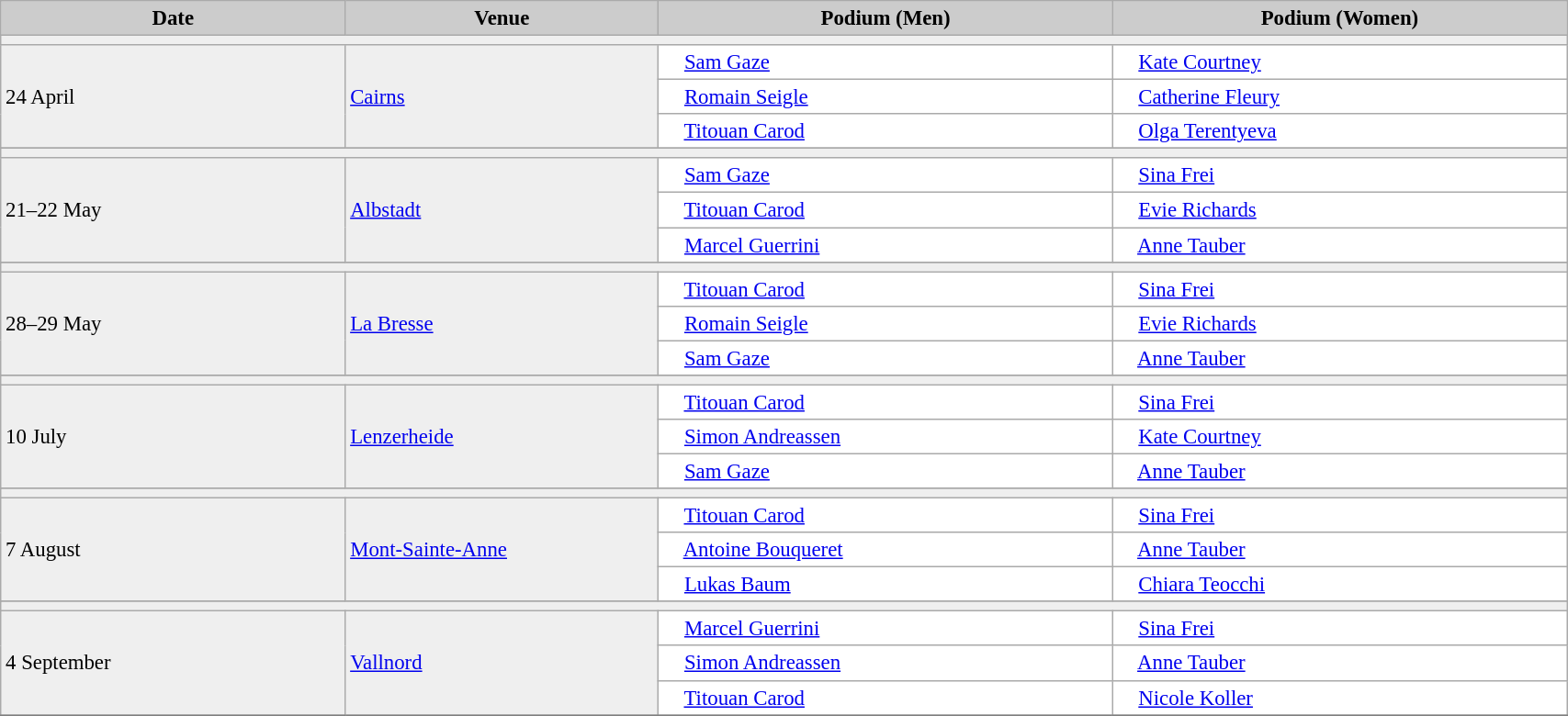<table class="wikitable" width=90% bgcolor="#f7f8ff" cellpadding="3" cellspacing="0" border="1" style="font-size: 95%; border: gray solid 1px; border-collapse: collapse;">
<tr bgcolor="#CCCCCC">
<td align="center"><strong>Date</strong></td>
<td width=20% align="center"><strong>Venue</strong></td>
<td width=29% align="center"><strong>Podium (Men)</strong></td>
<td width=29% align="center"><strong>Podium (Women)</strong></td>
</tr>
<tr bgcolor="#EFEFEF">
<td colspan=4></td>
</tr>
<tr bgcolor="#EFEFEF">
<td rowspan=3>24 April</td>
<td rowspan=3> <a href='#'>Cairns</a></td>
<td bgcolor="#ffffff">      <a href='#'>Sam Gaze</a></td>
<td bgcolor="#ffffff">      <a href='#'>Kate Courtney</a></td>
</tr>
<tr>
<td bgcolor="#ffffff">      <a href='#'>Romain Seigle</a></td>
<td bgcolor="#ffffff">      <a href='#'>Catherine Fleury</a></td>
</tr>
<tr>
<td bgcolor="#ffffff">      <a href='#'>Titouan Carod</a></td>
<td bgcolor="#ffffff">      <a href='#'>Olga Terentyeva</a></td>
</tr>
<tr>
</tr>
<tr bgcolor="#EFEFEF">
<td colspan=4></td>
</tr>
<tr bgcolor="#EFEFEF">
<td rowspan=3>21–22 May</td>
<td rowspan=3> <a href='#'>Albstadt</a></td>
<td bgcolor="#ffffff">      <a href='#'>Sam Gaze</a></td>
<td bgcolor="#ffffff">      <a href='#'>Sina Frei</a></td>
</tr>
<tr>
<td bgcolor="#ffffff">      <a href='#'>Titouan Carod</a></td>
<td bgcolor="#ffffff">      <a href='#'>Evie Richards</a></td>
</tr>
<tr>
<td bgcolor="#ffffff">      <a href='#'>Marcel Guerrini</a></td>
<td bgcolor="#ffffff">      <a href='#'>Anne Tauber</a></td>
</tr>
<tr>
</tr>
<tr bgcolor="#EFEFEF">
<td colspan=4></td>
</tr>
<tr bgcolor="#EFEFEF">
<td rowspan=3>28–29 May</td>
<td rowspan=3> <a href='#'>La Bresse</a></td>
<td bgcolor="#ffffff">      <a href='#'>Titouan Carod</a></td>
<td bgcolor="#ffffff">       <a href='#'>Sina Frei</a></td>
</tr>
<tr>
<td bgcolor="#ffffff">      <a href='#'>Romain Seigle</a></td>
<td bgcolor="#ffffff">      <a href='#'>Evie Richards</a></td>
</tr>
<tr>
<td bgcolor="#ffffff">      <a href='#'>Sam Gaze</a></td>
<td bgcolor="#ffffff">      <a href='#'>Anne Tauber</a></td>
</tr>
<tr>
</tr>
<tr bgcolor="#EFEFEF">
<td colspan=4></td>
</tr>
<tr bgcolor="#EFEFEF">
<td rowspan=3>10 July</td>
<td rowspan=3> <a href='#'>Lenzerheide</a></td>
<td bgcolor="#ffffff">      <a href='#'>Titouan Carod</a></td>
<td bgcolor="#ffffff">       <a href='#'>Sina Frei</a></td>
</tr>
<tr>
<td bgcolor="#ffffff">      <a href='#'>Simon Andreassen</a></td>
<td bgcolor="#ffffff">      <a href='#'>Kate Courtney</a></td>
</tr>
<tr>
<td bgcolor="#ffffff">      <a href='#'>Sam Gaze</a></td>
<td bgcolor="#ffffff">      <a href='#'>Anne Tauber</a></td>
</tr>
<tr>
</tr>
<tr bgcolor="#EFEFEF">
<td colspan=4></td>
</tr>
<tr bgcolor="#EFEFEF">
<td rowspan=3>7 August</td>
<td rowspan=3> <a href='#'>Mont-Sainte-Anne</a></td>
<td bgcolor="#ffffff">      <a href='#'>Titouan Carod</a></td>
<td bgcolor="#ffffff">      <a href='#'>Sina Frei</a></td>
</tr>
<tr>
<td bgcolor="#ffffff">      <a href='#'>Antoine Bouqueret</a></td>
<td bgcolor="#ffffff">      <a href='#'>Anne Tauber</a></td>
</tr>
<tr>
<td bgcolor="#ffffff">      <a href='#'>Lukas Baum</a></td>
<td bgcolor="#ffffff">      <a href='#'>Chiara Teocchi</a></td>
</tr>
<tr>
</tr>
<tr>
</tr>
<tr bgcolor="#EFEFEF">
<td colspan=4></td>
</tr>
<tr bgcolor="#EFEFEF">
<td rowspan=3>4 September</td>
<td rowspan=3> <a href='#'>Vallnord</a></td>
<td bgcolor="#ffffff">      <a href='#'>Marcel Guerrini</a></td>
<td bgcolor="#ffffff">      <a href='#'>Sina Frei</a></td>
</tr>
<tr>
<td bgcolor="#ffffff">      <a href='#'>Simon Andreassen</a></td>
<td bgcolor="#ffffff">      <a href='#'>Anne Tauber</a></td>
</tr>
<tr>
<td bgcolor="#ffffff">      <a href='#'>Titouan Carod</a></td>
<td bgcolor="#ffffff">      <a href='#'>Nicole Koller</a></td>
</tr>
<tr>
</tr>
</table>
